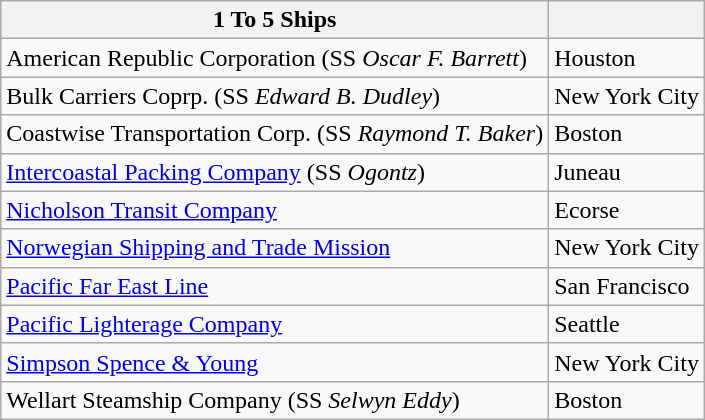<table class="wikitable">
<tr>
<th>1 To 5 Ships</th>
<th></th>
</tr>
<tr>
<td>American Republic Corporation  (SS <em>Oscar F. Barrett</em>)</td>
<td>Houston</td>
</tr>
<tr>
<td>Bulk Carriers Coprp.  (SS <em>Edward B. Dudley</em>) </td>
<td>New York City</td>
</tr>
<tr>
<td>Coastwise Transportation Corp. (SS <em>Raymond T. Baker</em>)</td>
<td>Boston</td>
</tr>
<tr>
<td><a href='#'>Intercoastal Packing Company</a> (SS <em>Ogontz</em>)</td>
<td>Juneau</td>
</tr>
<tr>
<td><a href='#'>Nicholson Transit Company</a></td>
<td>Ecorse</td>
</tr>
<tr>
<td><a href='#'>Norwegian Shipping and Trade Mission</a></td>
<td>New York City</td>
</tr>
<tr>
<td><a href='#'>Pacific Far East Line</a></td>
<td>San Francisco</td>
</tr>
<tr>
<td><a href='#'>Pacific Lighterage Company</a></td>
<td>Seattle</td>
</tr>
<tr>
<td><a href='#'>Simpson Spence & Young</a></td>
<td>New York City</td>
</tr>
<tr>
<td>Wellart Steamship Company  (SS <em>Selwyn Eddy</em>) </td>
<td>Boston</td>
</tr>
</table>
